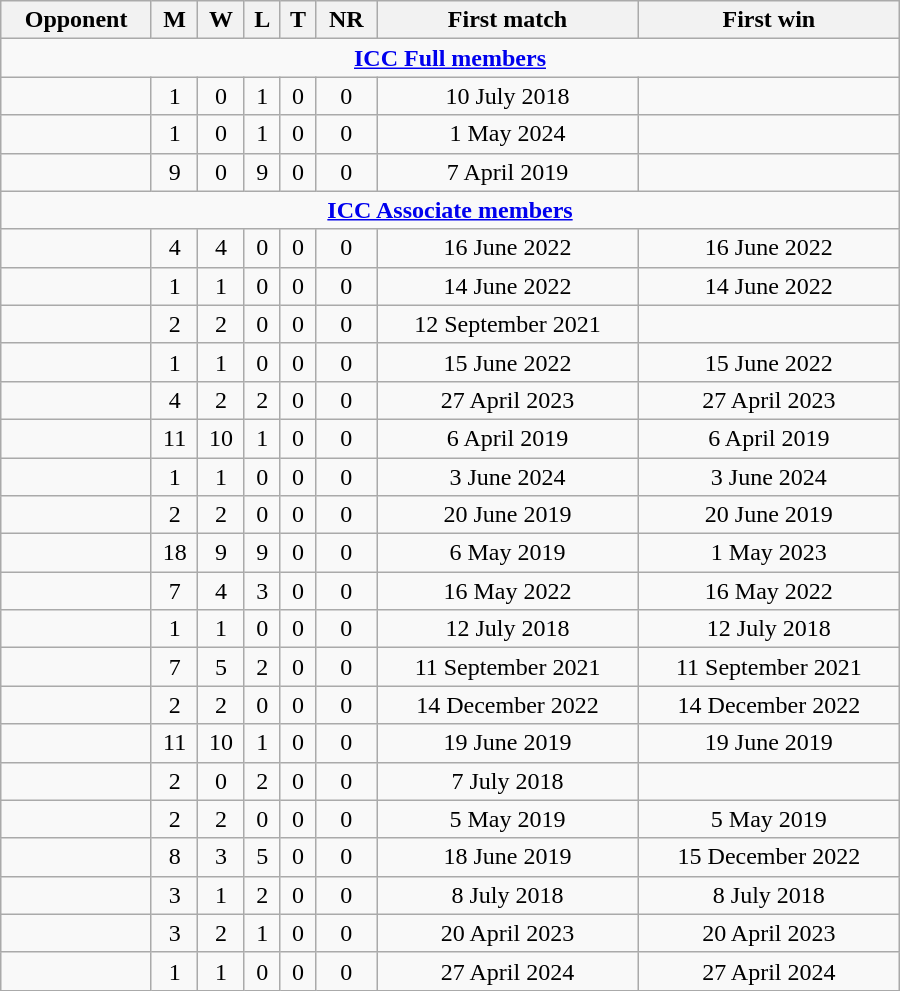<table class="wikitable" style="text-align: center; width: 600px;">
<tr>
<th>Opponent</th>
<th>M</th>
<th>W</th>
<th>L</th>
<th>T</th>
<th>NR</th>
<th>First match</th>
<th>First win</th>
</tr>
<tr>
<td colspan="8" style="text-align: center;"><strong><a href='#'>ICC Full members</a></strong></td>
</tr>
<tr>
<td align=left></td>
<td>1</td>
<td>0</td>
<td>1</td>
<td>0</td>
<td>0</td>
<td>10 July 2018</td>
<td></td>
</tr>
<tr>
<td align=left></td>
<td>1</td>
<td>0</td>
<td>1</td>
<td>0</td>
<td>0</td>
<td>1 May 2024</td>
<td></td>
</tr>
<tr>
<td align=left></td>
<td>9</td>
<td>0</td>
<td>9</td>
<td>0</td>
<td>0</td>
<td>7 April 2019</td>
<td></td>
</tr>
<tr>
<td colspan="8" style="text-align: center;"><strong><a href='#'>ICC Associate members</a></strong></td>
</tr>
<tr>
<td align=left></td>
<td>4</td>
<td>4</td>
<td>0</td>
<td>0</td>
<td>0</td>
<td>16 June 2022</td>
<td>16 June 2022</td>
</tr>
<tr>
<td align=left></td>
<td>1</td>
<td>1</td>
<td>0</td>
<td>0</td>
<td>0</td>
<td>14 June 2022</td>
<td>14 June 2022</td>
</tr>
<tr>
<td align=left></td>
<td>2</td>
<td>2</td>
<td>0</td>
<td>0</td>
<td>0</td>
<td>12 September 2021</td>
<td></td>
</tr>
<tr>
<td align=left></td>
<td>1</td>
<td>1</td>
<td>0</td>
<td>0</td>
<td>0</td>
<td>15 June 2022</td>
<td>15 June 2022</td>
</tr>
<tr>
<td align=left></td>
<td>4</td>
<td>2</td>
<td>2</td>
<td>0</td>
<td>0</td>
<td>27 April 2023</td>
<td>27 April 2023</td>
</tr>
<tr>
<td align=left></td>
<td>11</td>
<td>10</td>
<td>1</td>
<td>0</td>
<td>0</td>
<td>6 April 2019</td>
<td>6 April 2019</td>
</tr>
<tr>
<td align=left></td>
<td>1</td>
<td>1</td>
<td>0</td>
<td>0</td>
<td>0</td>
<td>3 June 2024</td>
<td>3 June 2024</td>
</tr>
<tr>
<td align=left></td>
<td>2</td>
<td>2</td>
<td>0</td>
<td>0</td>
<td>0</td>
<td>20 June 2019</td>
<td>20 June 2019</td>
</tr>
<tr>
<td align=left></td>
<td>18</td>
<td>9</td>
<td>9</td>
<td>0</td>
<td>0</td>
<td>6 May 2019</td>
<td>1 May 2023</td>
</tr>
<tr>
<td align=left></td>
<td>7</td>
<td>4</td>
<td>3</td>
<td>0</td>
<td>0</td>
<td>16 May 2022</td>
<td>16 May 2022</td>
</tr>
<tr>
<td align=left></td>
<td>1</td>
<td>1</td>
<td>0</td>
<td>0</td>
<td>0</td>
<td>12 July 2018</td>
<td>12 July 2018</td>
</tr>
<tr>
<td align=left></td>
<td>7</td>
<td>5</td>
<td>2</td>
<td>0</td>
<td>0</td>
<td>11 September 2021</td>
<td>11 September 2021</td>
</tr>
<tr>
<td align=left></td>
<td>2</td>
<td>2</td>
<td>0</td>
<td>0</td>
<td>0</td>
<td>14 December 2022</td>
<td>14 December 2022</td>
</tr>
<tr>
<td align=left></td>
<td>11</td>
<td>10</td>
<td>1</td>
<td>0</td>
<td>0</td>
<td>19 June 2019</td>
<td>19 June 2019</td>
</tr>
<tr>
<td align=left></td>
<td>2</td>
<td>0</td>
<td>2</td>
<td>0</td>
<td>0</td>
<td>7 July 2018</td>
<td></td>
</tr>
<tr>
<td align=left></td>
<td>2</td>
<td>2</td>
<td>0</td>
<td>0</td>
<td>0</td>
<td>5 May 2019</td>
<td>5 May 2019</td>
</tr>
<tr>
<td align=left></td>
<td>8</td>
<td>3</td>
<td>5</td>
<td>0</td>
<td>0</td>
<td>18 June 2019</td>
<td>15 December 2022</td>
</tr>
<tr>
<td align=left></td>
<td>3</td>
<td>1</td>
<td>2</td>
<td>0</td>
<td>0</td>
<td>8 July 2018</td>
<td>8 July 2018</td>
</tr>
<tr>
<td align=left></td>
<td>3</td>
<td>2</td>
<td>1</td>
<td>0</td>
<td>0</td>
<td>20 April 2023</td>
<td>20 April 2023</td>
</tr>
<tr>
<td align=left></td>
<td>1</td>
<td>1</td>
<td>0</td>
<td>0</td>
<td>0</td>
<td>27 April 2024</td>
<td>27 April 2024</td>
</tr>
</table>
